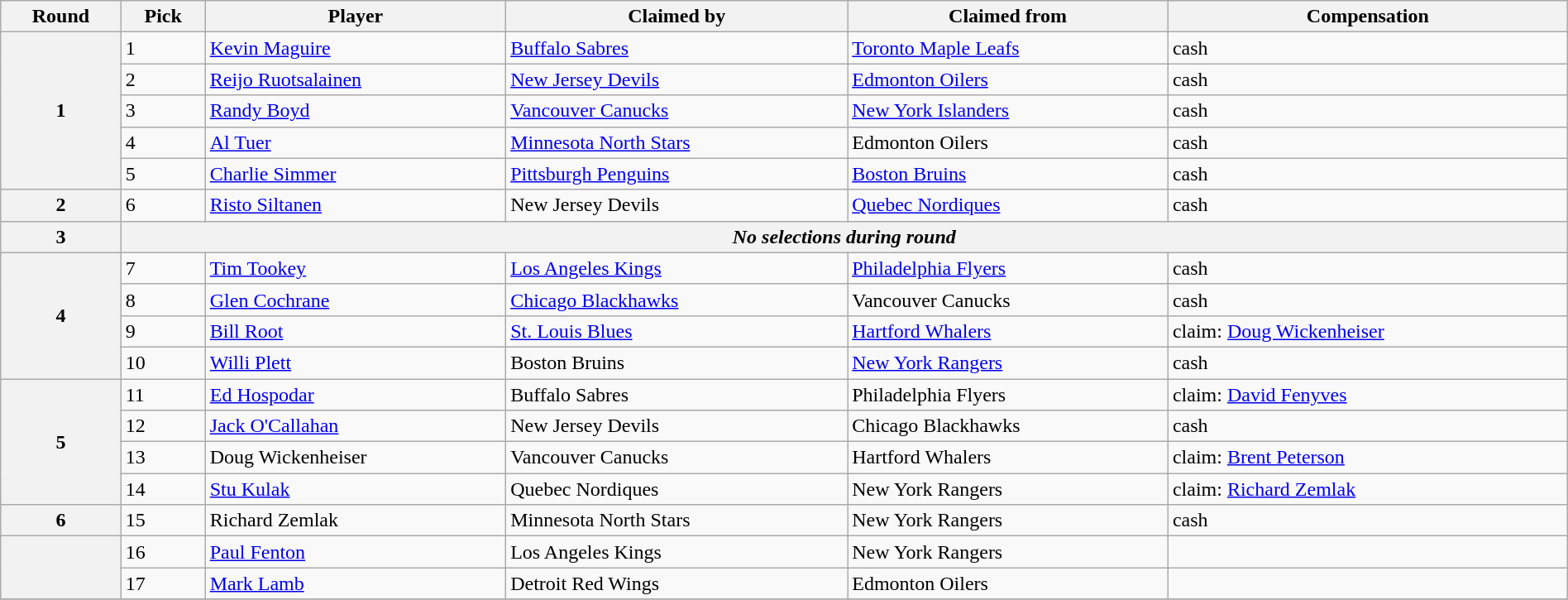<table class="wikitable" style="width: 100%">
<tr>
<th scope="col">Round</th>
<th scope="col">Pick</th>
<th scope="col">Player</th>
<th scope="col">Claimed by</th>
<th scope="col">Claimed from</th>
<th scope="col">Compensation</th>
</tr>
<tr>
<th scope="row" rowspan="5">1</th>
<td>1</td>
<td><a href='#'>Kevin Maguire</a></td>
<td><a href='#'>Buffalo Sabres</a></td>
<td><a href='#'>Toronto Maple Leafs</a></td>
<td>cash</td>
</tr>
<tr>
<td>2</td>
<td><a href='#'>Reijo Ruotsalainen</a></td>
<td><a href='#'>New Jersey Devils</a></td>
<td><a href='#'>Edmonton Oilers</a></td>
<td>cash</td>
</tr>
<tr>
<td>3</td>
<td><a href='#'>Randy Boyd</a></td>
<td><a href='#'>Vancouver Canucks</a></td>
<td><a href='#'>New York Islanders</a></td>
<td>cash</td>
</tr>
<tr>
<td>4</td>
<td><a href='#'>Al Tuer</a></td>
<td><a href='#'>Minnesota North Stars</a></td>
<td>Edmonton Oilers</td>
<td>cash</td>
</tr>
<tr>
<td>5</td>
<td><a href='#'>Charlie Simmer</a></td>
<td><a href='#'>Pittsburgh Penguins</a></td>
<td><a href='#'>Boston Bruins</a></td>
<td>cash</td>
</tr>
<tr>
<th scope="row">2</th>
<td>6</td>
<td><a href='#'>Risto Siltanen</a></td>
<td>New Jersey Devils</td>
<td><a href='#'>Quebec Nordiques</a></td>
<td>cash</td>
</tr>
<tr>
<th scope="row">3</th>
<th colspan="6"><em>No selections during round</em></th>
</tr>
<tr>
<th scope="row" rowspan="4">4</th>
<td>7</td>
<td><a href='#'>Tim Tookey</a></td>
<td><a href='#'>Los Angeles Kings</a></td>
<td><a href='#'>Philadelphia Flyers</a></td>
<td>cash</td>
</tr>
<tr>
<td>8</td>
<td><a href='#'>Glen Cochrane</a></td>
<td><a href='#'>Chicago Blackhawks</a></td>
<td>Vancouver Canucks</td>
<td>cash</td>
</tr>
<tr>
<td>9</td>
<td><a href='#'>Bill Root</a></td>
<td><a href='#'>St. Louis Blues</a></td>
<td><a href='#'>Hartford Whalers</a></td>
<td>claim: <a href='#'>Doug Wickenheiser</a></td>
</tr>
<tr>
<td>10</td>
<td><a href='#'>Willi Plett</a></td>
<td>Boston Bruins</td>
<td><a href='#'>New York Rangers</a></td>
<td>cash</td>
</tr>
<tr>
<th scope="row" rowspan="4">5</th>
<td>11</td>
<td><a href='#'>Ed Hospodar</a></td>
<td>Buffalo Sabres</td>
<td>Philadelphia Flyers</td>
<td>claim: <a href='#'>David Fenyves</a></td>
</tr>
<tr>
<td>12</td>
<td><a href='#'>Jack O'Callahan</a></td>
<td>New Jersey Devils</td>
<td>Chicago Blackhawks</td>
<td>cash</td>
</tr>
<tr>
<td>13</td>
<td>Doug Wickenheiser</td>
<td>Vancouver Canucks</td>
<td>Hartford Whalers</td>
<td>claim: <a href='#'>Brent Peterson</a></td>
</tr>
<tr>
<td>14</td>
<td><a href='#'>Stu Kulak</a></td>
<td>Quebec Nordiques</td>
<td>New York Rangers</td>
<td>claim: <a href='#'>Richard Zemlak</a></td>
</tr>
<tr>
<th scope="row">6</th>
<td>15</td>
<td>Richard Zemlak</td>
<td>Minnesota North Stars</td>
<td>New York Rangers</td>
<td>cash</td>
</tr>
<tr>
<th scope="row" rowspan="2"></th>
<td>16</td>
<td><a href='#'>Paul Fenton</a></td>
<td>Los Angeles Kings</td>
<td>New York Rangers</td>
<td></td>
</tr>
<tr>
<td>17</td>
<td><a href='#'>Mark Lamb</a></td>
<td>Detroit Red Wings</td>
<td>Edmonton Oilers</td>
<td></td>
</tr>
<tr>
</tr>
</table>
